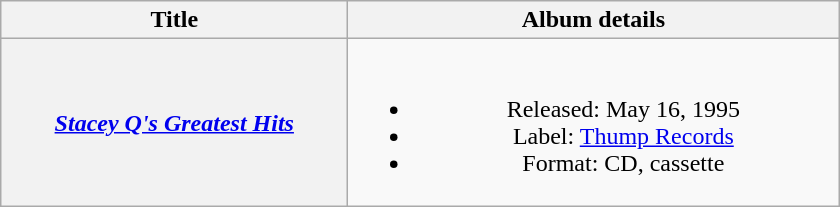<table class="wikitable plainrowheaders" style="text-align:center;">
<tr>
<th scope="col" style="width:14em;">Title</th>
<th scope="col" style="width:20em;">Album details</th>
</tr>
<tr>
<th scope="row"><em><a href='#'>Stacey Q's Greatest Hits</a></em></th>
<td><br><ul><li>Released: May 16, 1995</li><li>Label: <a href='#'>Thump Records</a></li><li>Format: CD, cassette</li></ul></td>
</tr>
</table>
